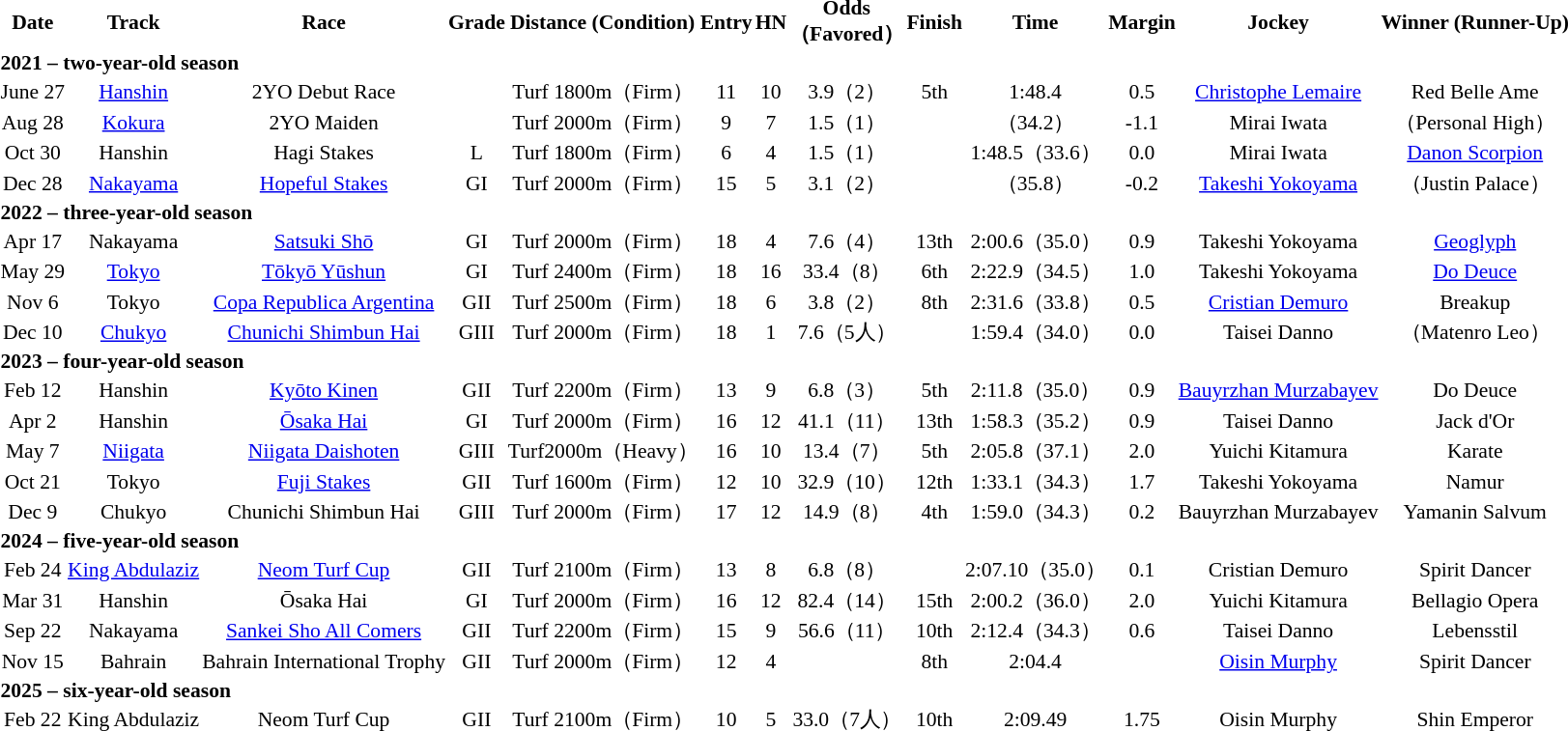<table style="border-collapse: collapse; font-size: 90%; text-align: center; white-space: nowrap;">
<tr>
<th>Date</th>
<th nowrap="">Track</th>
<th>Race</th>
<th>Grade</th>
<th>Distance (Condition)</th>
<th>Entry</th>
<th>HN</th>
<th>Odds<br>（Favored）</th>
<th>Finish</th>
<th>Time</th>
<th>Margin</th>
<th>Jockey</th>
<th>Winner (Runner-Up)</th>
</tr>
<tr>
<td colspan="13" align="left"><strong>2021 &#x2013; two-year-old season</strong></td>
</tr>
<tr>
<td>June 27</td>
<td><a href='#'>Hanshin</a></td>
<td>2YO Debut Race</td>
<td></td>
<td>Turf 1800m（Firm）</td>
<td>11</td>
<td>10</td>
<td>3.9（2）</td>
<td>5th</td>
<td>1:48.4</td>
<td>0.5</td>
<td><a href='#'>Christophe Lemaire</a></td>
<td>Red Belle Ame</td>
</tr>
<tr>
<td>Aug 28</td>
<td><a href='#'>Kokura</a></td>
<td>2YO Maiden</td>
<td></td>
<td>Turf 2000m（Firm）</td>
<td>9</td>
<td>7</td>
<td>1.5（1）</td>
<td></td>
<td>（34.2）</td>
<td>-1.1</td>
<td>Mirai Iwata</td>
<td>（Personal High）</td>
</tr>
<tr>
<td>Oct 30</td>
<td>Hanshin</td>
<td>Hagi Stakes</td>
<td>L</td>
<td>Turf 1800m（Firm）</td>
<td>6</td>
<td>4</td>
<td>1.5（1）</td>
<td></td>
<td>1:48.5（33.6）</td>
<td>0.0</td>
<td>Mirai Iwata</td>
<td><a href='#'>Danon Scorpion</a></td>
</tr>
<tr>
<td>Dec 28</td>
<td><a href='#'>Nakayama</a></td>
<td><a href='#'>Hopeful Stakes</a></td>
<td>GI</td>
<td>Turf 2000m（Firm）</td>
<td>15</td>
<td>5</td>
<td>3.1（2）</td>
<td></td>
<td>（35.8）</td>
<td>-0.2</td>
<td><a href='#'>Takeshi Yokoyama</a></td>
<td>（Justin Palace）</td>
</tr>
<tr>
<td colspan="13" align="left"><strong>2022 &#x2013; three-year-old season</strong></td>
</tr>
<tr>
<td>Apr 17</td>
<td>Nakayama</td>
<td><a href='#'>Satsuki Shō</a></td>
<td>GI</td>
<td>Turf 2000m（Firm）</td>
<td>18</td>
<td>4</td>
<td>7.6（4）</td>
<td>13th</td>
<td>2:00.6（35.0）</td>
<td>0.9</td>
<td>Takeshi Yokoyama</td>
<td><a href='#'>Geoglyph</a></td>
</tr>
<tr>
<td>May 29</td>
<td><a href='#'>Tokyo</a></td>
<td><a href='#'>Tōkyō Yūshun</a></td>
<td>GI</td>
<td>Turf 2400m（Firm）</td>
<td>18</td>
<td>16</td>
<td>33.4（8）</td>
<td>6th</td>
<td>2:22.9（34.5）</td>
<td>1.0</td>
<td>Takeshi Yokoyama</td>
<td><a href='#'>Do Deuce</a></td>
</tr>
<tr>
<td>Nov 6</td>
<td>Tokyo</td>
<td><a href='#'>Copa Republica Argentina</a></td>
<td>GII</td>
<td>Turf 2500m（Firm）</td>
<td>18</td>
<td>6</td>
<td>3.8（2）</td>
<td>8th</td>
<td>2:31.6（33.8）</td>
<td>0.5</td>
<td><a href='#'>Cristian Demuro</a></td>
<td>Breakup</td>
</tr>
<tr>
<td>Dec 10</td>
<td><a href='#'>Chukyo</a></td>
<td><a href='#'>Chunichi Shimbun Hai</a></td>
<td>GIII</td>
<td>Turf 2000m（Firm）</td>
<td>18</td>
<td>1</td>
<td>7.6（5人）</td>
<td></td>
<td>1:59.4（34.0）</td>
<td>0.0</td>
<td>Taisei Danno</td>
<td>（Matenro Leo）</td>
</tr>
<tr>
<td colspan="13" align="left"><strong>2023 &#x2013; four-year-old season</strong></td>
</tr>
<tr>
<td>Feb 12</td>
<td>Hanshin</td>
<td><a href='#'>Kyōto Kinen</a></td>
<td>GII</td>
<td>Turf 2200m（Firm）</td>
<td>13</td>
<td>9</td>
<td>6.8（3）</td>
<td>5th</td>
<td>2:11.8（35.0）</td>
<td>0.9</td>
<td><a href='#'>Bauyrzhan Murzabayev</a></td>
<td>Do Deuce</td>
</tr>
<tr>
<td>Apr 2</td>
<td>Hanshin</td>
<td><a href='#'>Ōsaka Hai</a></td>
<td>GI</td>
<td>Turf 2000m（Firm）</td>
<td>16</td>
<td>12</td>
<td>41.1（11）</td>
<td>13th</td>
<td>1:58.3（35.2）</td>
<td>0.9</td>
<td>Taisei Danno</td>
<td>Jack d'Or</td>
</tr>
<tr>
<td>May 7</td>
<td><a href='#'>Niigata</a></td>
<td><a href='#'>Niigata Daishoten</a></td>
<td>GIII</td>
<td>Turf2000m（Heavy）</td>
<td>16</td>
<td>10</td>
<td>13.4（7）</td>
<td>5th</td>
<td>2:05.8（37.1）</td>
<td>2.0</td>
<td>Yuichi Kitamura</td>
<td>Karate</td>
</tr>
<tr>
<td>Oct 21</td>
<td>Tokyo</td>
<td><a href='#'>Fuji Stakes</a></td>
<td>GII</td>
<td>Turf 1600m（Firm）</td>
<td>12</td>
<td>10</td>
<td>32.9（10）</td>
<td>12th</td>
<td>1:33.1（34.3）</td>
<td>1.7</td>
<td>Takeshi Yokoyama</td>
<td>Namur</td>
</tr>
<tr>
<td>Dec 9</td>
<td>Chukyo</td>
<td>Chunichi Shimbun Hai</td>
<td>GIII</td>
<td>Turf 2000m（Firm）</td>
<td>17</td>
<td>12</td>
<td>14.9（8）</td>
<td>4th</td>
<td>1:59.0（34.3）</td>
<td>0.2</td>
<td>Bauyrzhan Murzabayev</td>
<td>Yamanin Salvum</td>
</tr>
<tr>
<td colspan="13" align="left"><strong>2024 &#x2013; five-year-old season</strong></td>
</tr>
<tr>
<td>Feb 24</td>
<td><a href='#'>King Abdulaziz</a></td>
<td><a href='#'>Neom Turf Cup</a></td>
<td>GII</td>
<td>Turf 2100m（Firm）</td>
<td>13</td>
<td>8</td>
<td>6.8（8）</td>
<td></td>
<td>2:07.10（35.0）</td>
<td>0.1</td>
<td>Cristian Demuro</td>
<td>Spirit Dancer</td>
</tr>
<tr>
<td>Mar 31</td>
<td>Hanshin</td>
<td>Ōsaka Hai</td>
<td>GI</td>
<td>Turf 2000m（Firm）</td>
<td>16</td>
<td>12</td>
<td>82.4（14）</td>
<td>15th</td>
<td>2:00.2（36.0）</td>
<td>2.0</td>
<td>Yuichi Kitamura</td>
<td>Bellagio Opera</td>
</tr>
<tr>
<td>Sep 22</td>
<td>Nakayama</td>
<td><a href='#'>Sankei Sho All Comers</a></td>
<td>GII</td>
<td>Turf 2200m（Firm）</td>
<td>15</td>
<td>9</td>
<td>56.6（11）</td>
<td>10th</td>
<td>2:12.4（34.3）</td>
<td>0.6</td>
<td>Taisei Danno</td>
<td>Lebensstil</td>
</tr>
<tr>
<td>Nov 15</td>
<td>Bahrain</td>
<td>Bahrain International Trophy</td>
<td>GII</td>
<td>Turf 2000m（Firm）</td>
<td>12</td>
<td>4</td>
<td></td>
<td>8th</td>
<td>2:04.4</td>
<td></td>
<td><a href='#'>Oisin Murphy</a></td>
<td>Spirit Dancer</td>
</tr>
<tr>
<td colspan="13" align="left"><strong>2025 &#x2013; six-year-old season</strong></td>
</tr>
<tr>
<td>Feb 22</td>
<td>King Abdulaziz</td>
<td>Neom Turf Cup</td>
<td>GII</td>
<td>Turf 2100m（Firm）</td>
<td>10</td>
<td>5</td>
<td>33.0（7人）</td>
<td>10th</td>
<td>2:09.49</td>
<td>1.75</td>
<td>Oisin Murphy</td>
<td>Shin Emperor</td>
</tr>
</table>
